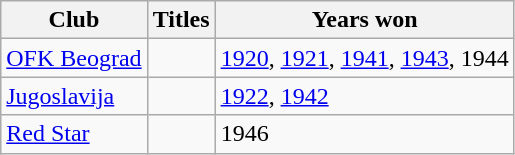<table class="wikitable">
<tr>
<th>Club</th>
<th>Titles</th>
<th>Years won</th>
</tr>
<tr>
<td><a href='#'>OFK Beograd</a></td>
<td></td>
<td><a href='#'>1920</a>, <a href='#'>1921</a>, <a href='#'>1941</a>, <a href='#'>1943</a>, 1944</td>
</tr>
<tr>
<td><a href='#'>Jugoslavija</a></td>
<td></td>
<td><a href='#'>1922</a>, <a href='#'>1942</a></td>
</tr>
<tr>
<td><a href='#'>Red Star</a></td>
<td></td>
<td>1946</td>
</tr>
</table>
